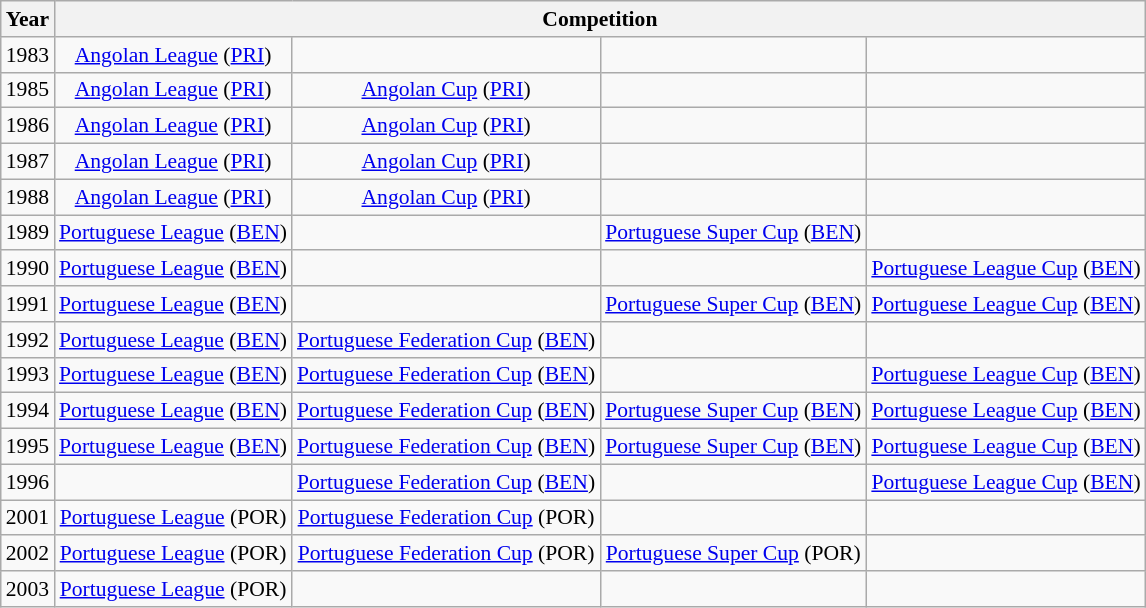<table class="wikitable" style="text-align:center; font-size:90%;">
<tr>
<th>Year</th>
<th colspan="5">Competition</th>
</tr>
<tr>
<td>1983</td>
<td align="center"><a href='#'>Angolan League</a> <span>(<a href='#'>PRI</a>)</span></td>
<td></td>
<td></td>
<td></td>
</tr>
<tr>
<td>1985</td>
<td align="center"><a href='#'>Angolan League</a> <span>(<a href='#'>PRI</a>)</span></td>
<td><a href='#'>Angolan Cup</a><span> (<a href='#'>PRI</a>)</span></td>
<td></td>
<td></td>
</tr>
<tr>
<td>1986</td>
<td><a href='#'>Angolan League</a> <span>(<a href='#'>PRI</a>)</span></td>
<td><a href='#'>Angolan Cup</a><span> (<a href='#'>PRI</a>)</span></td>
<td></td>
<td></td>
</tr>
<tr>
<td>1987</td>
<td><a href='#'>Angolan League</a> <span>(<a href='#'>PRI</a>)</span></td>
<td><a href='#'>Angolan Cup</a><span> (<a href='#'>PRI</a>)</span></td>
<td></td>
<td></td>
</tr>
<tr>
<td>1988</td>
<td><a href='#'>Angolan League</a> <span> (<a href='#'>PRI</a>)</span></td>
<td><a href='#'>Angolan Cup</a><span> (<a href='#'>PRI</a>)</span></td>
<td></td>
<td></td>
</tr>
<tr>
<td>1989</td>
<td><a href='#'>Portuguese League</a> <span>(<a href='#'>BEN</a>)</span></td>
<td></td>
<td align="center"><a href='#'>Portuguese Super Cup</a><span> (<a href='#'>BEN</a>)</span></td>
<td></td>
</tr>
<tr>
<td>1990</td>
<td><a href='#'>Portuguese League</a> <span>(<a href='#'>BEN</a>)</span></td>
<td></td>
<td></td>
<td align="center"><a href='#'>Portuguese League Cup</a> <span>(<a href='#'>BEN</a>)</span></td>
</tr>
<tr>
<td>1991</td>
<td><a href='#'>Portuguese League</a> <span>(<a href='#'>BEN</a>)</span></td>
<td></td>
<td align="center"><a href='#'>Portuguese Super Cup</a><span> (<a href='#'>BEN</a>)</span></td>
<td><a href='#'>Portuguese League Cup</a> <span>(<a href='#'>BEN</a>)</span></td>
</tr>
<tr>
<td>1992</td>
<td><a href='#'>Portuguese League</a> <span>(<a href='#'>BEN</a>)</span></td>
<td align="center"><a href='#'>Portuguese Federation Cup</a><span> (<a href='#'>BEN</a>)</span></td>
<td></td>
<td></td>
</tr>
<tr>
<td>1993</td>
<td><a href='#'>Portuguese League</a> <span>(<a href='#'>BEN</a>)</span></td>
<td align="center"><a href='#'>Portuguese Federation Cup</a><span> (<a href='#'>BEN</a>)</span></td>
<td></td>
<td><a href='#'>Portuguese League Cup</a> <span>(<a href='#'>BEN</a>)</span></td>
</tr>
<tr>
<td>1994</td>
<td><a href='#'>Portuguese League</a> <span>(<a href='#'>BEN</a>)</span></td>
<td align="center"><a href='#'>Portuguese Federation Cup</a><span> (<a href='#'>BEN</a>)</span></td>
<td align="center"><a href='#'>Portuguese Super Cup</a><span> (<a href='#'>BEN</a>)</span></td>
<td><a href='#'>Portuguese League Cup</a> <span>(<a href='#'>BEN</a>)</span></td>
</tr>
<tr>
<td>1995</td>
<td><a href='#'>Portuguese League</a> <span>(<a href='#'>BEN</a>)</span></td>
<td align="center"><a href='#'>Portuguese Federation Cup</a><span> (<a href='#'>BEN</a>)</span></td>
<td><a href='#'>Portuguese Super Cup</a><span> (<a href='#'>BEN</a>)</span></td>
<td><a href='#'>Portuguese League Cup</a> <span>(<a href='#'>BEN</a>)</span></td>
</tr>
<tr>
<td>1996</td>
<td></td>
<td align="center"><a href='#'>Portuguese Federation Cup</a><span> (<a href='#'>BEN</a>)</span></td>
<td></td>
<td><a href='#'>Portuguese League Cup</a> <span>(<a href='#'>BEN</a>)</span></td>
</tr>
<tr>
<td>2001</td>
<td><a href='#'>Portuguese League</a> <span>(POR)</span></td>
<td align="center"><a href='#'>Portuguese Federation Cup</a><span> (POR)</span></td>
<td></td>
<td></td>
</tr>
<tr>
<td>2002</td>
<td><a href='#'>Portuguese League</a> <span>(POR)</span></td>
<td align="center"><a href='#'>Portuguese Federation Cup</a><span> (POR)</span></td>
<td><a href='#'>Portuguese Super Cup</a><span> (POR)</span></td>
<td></td>
</tr>
<tr>
<td>2003</td>
<td><a href='#'>Portuguese League</a> <span>(POR)</span></td>
<td></td>
<td></td>
<td></td>
</tr>
</table>
